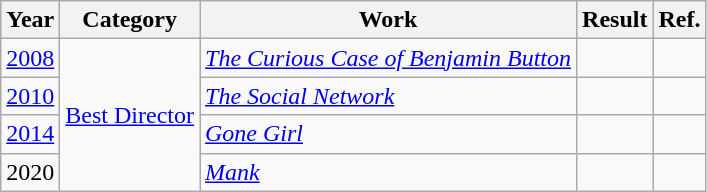<table class="wikitable plainrowheaders">
<tr>
<th scope="col">Year</th>
<th scope="col">Category</th>
<th scope="col">Work</th>
<th scope="col">Result</th>
<th scope="col">Ref.</th>
</tr>
<tr>
<td style="text-align:center"><a href='#'>2008</a></td>
<td rowspan=4><a href='#'>Best Director</a></td>
<td><em><a href='#'>The Curious Case of Benjamin Button</a></em></td>
<td></td>
<td></td>
</tr>
<tr>
<td style="text-align:center"><a href='#'>2010</a></td>
<td><em><a href='#'>The Social Network</a></em></td>
<td></td>
<td></td>
</tr>
<tr>
<td style="text-align:center"><a href='#'>2014</a></td>
<td><em><a href='#'>Gone Girl</a></em></td>
<td></td>
<td style="text-align:center"></td>
</tr>
<tr>
<td style="text-align:center">2020</td>
<td><em><a href='#'>Mank</a></em></td>
<td></td>
<td></td>
</tr>
</table>
